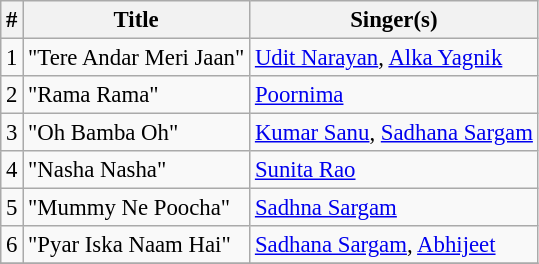<table class="wikitable" style="font-size:95%;">
<tr>
<th>#</th>
<th>Title</th>
<th>Singer(s)</th>
</tr>
<tr>
<td>1</td>
<td>"Tere Andar Meri Jaan"</td>
<td><a href='#'>Udit Narayan</a>, <a href='#'>Alka Yagnik</a></td>
</tr>
<tr>
<td>2</td>
<td>"Rama Rama"</td>
<td><a href='#'>Poornima</a></td>
</tr>
<tr>
<td>3</td>
<td>"Oh Bamba Oh"</td>
<td><a href='#'>Kumar Sanu</a>, <a href='#'>Sadhana Sargam</a></td>
</tr>
<tr>
<td>4</td>
<td>"Nasha Nasha"</td>
<td><a href='#'>Sunita Rao</a></td>
</tr>
<tr>
<td>5</td>
<td>"Mummy Ne Poocha"</td>
<td><a href='#'>Sadhna Sargam</a></td>
</tr>
<tr>
<td>6</td>
<td>"Pyar Iska Naam Hai"</td>
<td><a href='#'>Sadhana Sargam</a>, <a href='#'>Abhijeet</a></td>
</tr>
<tr>
</tr>
</table>
